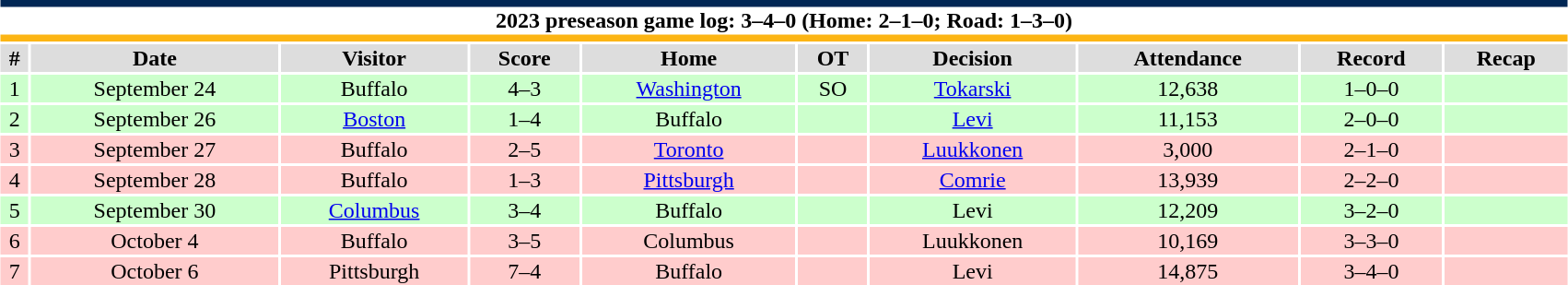<table class="toccolours collapsible collapsed" style="width:90%; clear:both; margin:1.5em auto; text-align:center;">
<tr>
<th colspan="10" style="background:#FFFFFF; border-top:#002654 5px solid; border-bottom:#FCB514 5px solid;">2023 preseason game log: 3–4–0 (Home: 2–1–0; Road: 1–3–0)</th>
</tr>
<tr style="background:#ddd;">
<th>#</th>
<th>Date</th>
<th>Visitor</th>
<th>Score</th>
<th>Home</th>
<th>OT</th>
<th>Decision</th>
<th>Attendance</th>
<th>Record</th>
<th>Recap</th>
</tr>
<tr style="background:#cfc;">
<td>1</td>
<td>September 24</td>
<td>Buffalo</td>
<td>4–3</td>
<td><a href='#'>Washington</a></td>
<td>SO</td>
<td><a href='#'>Tokarski</a></td>
<td>12,638</td>
<td>1–0–0</td>
<td></td>
</tr>
<tr style="background:#cfc;">
<td>2</td>
<td>September 26</td>
<td><a href='#'>Boston</a></td>
<td>1–4</td>
<td>Buffalo</td>
<td></td>
<td><a href='#'>Levi</a></td>
<td>11,153</td>
<td>2–0–0</td>
<td></td>
</tr>
<tr style="background:#fcc;">
<td>3</td>
<td>September 27</td>
<td>Buffalo</td>
<td>2–5</td>
<td><a href='#'>Toronto</a></td>
<td></td>
<td><a href='#'>Luukkonen</a></td>
<td>3,000</td>
<td>2–1–0</td>
<td></td>
</tr>
<tr style="background:#fcc;">
<td>4</td>
<td>September 28</td>
<td>Buffalo</td>
<td>1–3</td>
<td><a href='#'>Pittsburgh</a></td>
<td></td>
<td><a href='#'>Comrie</a></td>
<td>13,939</td>
<td>2–2–0</td>
<td></td>
</tr>
<tr style="background:#cfc;">
<td>5</td>
<td>September 30</td>
<td><a href='#'>Columbus</a></td>
<td>3–4</td>
<td>Buffalo</td>
<td></td>
<td>Levi</td>
<td>12,209</td>
<td>3–2–0</td>
<td></td>
</tr>
<tr style="background:#fcc;">
<td>6</td>
<td>October 4</td>
<td>Buffalo</td>
<td>3–5</td>
<td>Columbus</td>
<td></td>
<td>Luukkonen</td>
<td>10,169</td>
<td>3–3–0</td>
<td></td>
</tr>
<tr style="background:#fcc;">
<td>7</td>
<td>October 6</td>
<td>Pittsburgh</td>
<td>7–4</td>
<td>Buffalo</td>
<td></td>
<td>Levi</td>
<td>14,875</td>
<td>3–4–0</td>
<td></td>
</tr>
<tr>
</tr>
</table>
